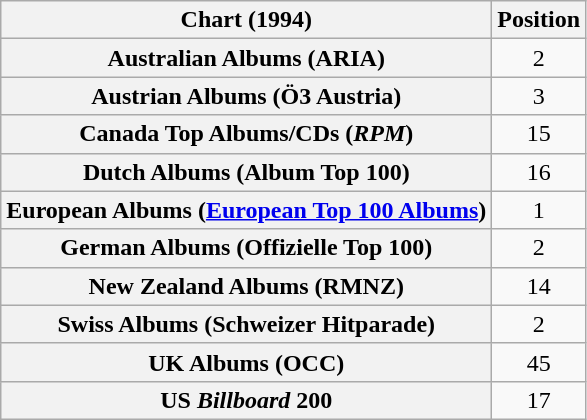<table class="wikitable sortable plainrowheaders" style="text-align:center">
<tr>
<th scope="col">Chart (1994)</th>
<th scope="col">Position</th>
</tr>
<tr>
<th scope="row">Australian Albums (ARIA)</th>
<td>2</td>
</tr>
<tr>
<th scope="row">Austrian Albums (Ö3 Austria)</th>
<td>3</td>
</tr>
<tr>
<th scope="row">Canada Top Albums/CDs (<em>RPM</em>)</th>
<td>15</td>
</tr>
<tr>
<th scope="row">Dutch Albums (Album Top 100)</th>
<td>16</td>
</tr>
<tr>
<th scope="row">European Albums (<a href='#'>European Top 100 Albums</a>)</th>
<td>1</td>
</tr>
<tr>
<th scope="row">German Albums (Offizielle Top 100)</th>
<td>2</td>
</tr>
<tr>
<th scope="row">New Zealand Albums (RMNZ)</th>
<td>14</td>
</tr>
<tr>
<th scope="row">Swiss Albums (Schweizer Hitparade)</th>
<td>2</td>
</tr>
<tr>
<th scope="row">UK Albums (OCC)</th>
<td>45</td>
</tr>
<tr>
<th scope="row">US <em>Billboard</em> 200</th>
<td>17</td>
</tr>
</table>
